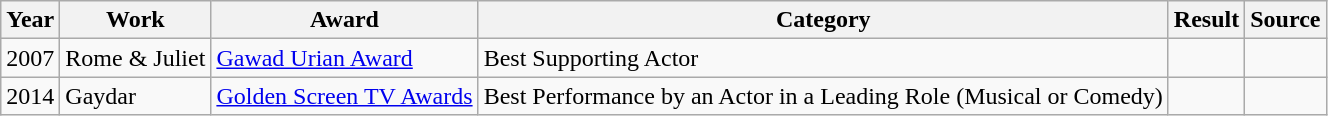<table class="wikitable">
<tr>
<th>Year</th>
<th>Work</th>
<th>Award</th>
<th>Category</th>
<th>Result</th>
<th>Source </th>
</tr>
<tr>
<td>2007</td>
<td>Rome & Juliet</td>
<td><a href='#'>Gawad Urian Award</a></td>
<td>Best Supporting Actor</td>
<td></td>
<td></td>
</tr>
<tr>
<td>2014</td>
<td>Gaydar</td>
<td><a href='#'>Golden Screen TV Awards</a></td>
<td>Best Performance by an Actor in a Leading Role (Musical or Comedy)</td>
<td></td>
<td></td>
</tr>
</table>
